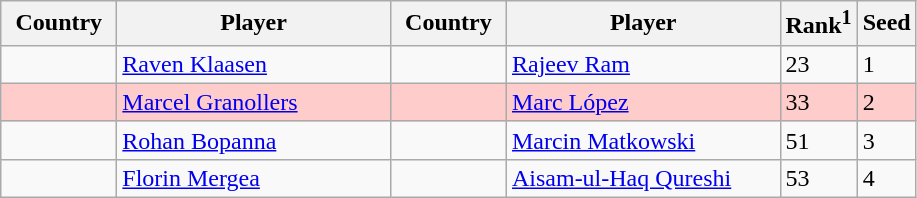<table class="sortable wikitable">
<tr>
<th width="70">Country</th>
<th width="175">Player</th>
<th width="70">Country</th>
<th width="175">Player</th>
<th>Rank<sup>1</sup></th>
<th>Seed</th>
</tr>
<tr>
<td></td>
<td><a href='#'>Raven Klaasen</a></td>
<td></td>
<td><a href='#'>Rajeev Ram</a></td>
<td>23</td>
<td>1</td>
</tr>
<tr style="background:#fcc;">
<td></td>
<td><a href='#'>Marcel Granollers</a></td>
<td></td>
<td><a href='#'>Marc López</a></td>
<td>33</td>
<td>2</td>
</tr>
<tr>
<td></td>
<td><a href='#'>Rohan Bopanna</a></td>
<td></td>
<td><a href='#'>Marcin Matkowski</a></td>
<td>51</td>
<td>3</td>
</tr>
<tr>
<td></td>
<td><a href='#'>Florin Mergea</a></td>
<td></td>
<td><a href='#'>Aisam-ul-Haq Qureshi</a></td>
<td>53</td>
<td>4</td>
</tr>
</table>
